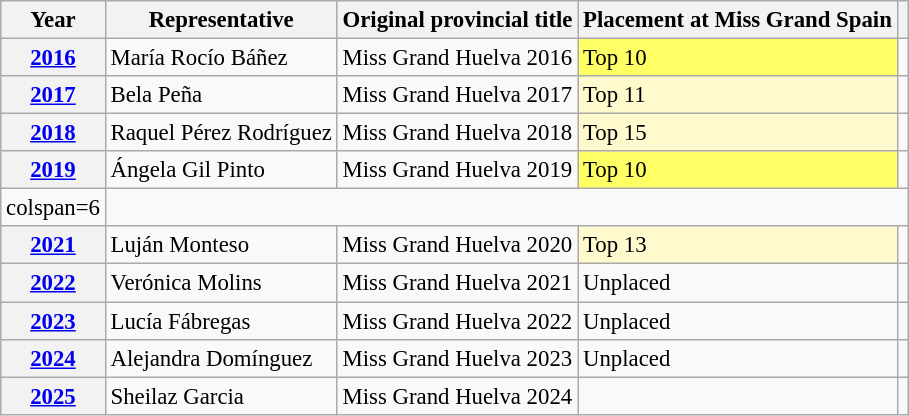<table class="wikitable defaultcenter col2left" style="font-size:95%;">
<tr>
<th>Year</th>
<th>Representative</th>
<th>Original provincial title</th>
<th>Placement at Miss Grand Spain</th>
<th></th>
</tr>
<tr>
<th><a href='#'>2016</a></th>
<td>María Rocío Báñez</td>
<td>Miss Grand Huelva 2016</td>
<td bgcolor=#FFFF66>Top 10</td>
<td></td>
</tr>
<tr>
<th><a href='#'>2017</a></th>
<td>Bela Peña</td>
<td>Miss Grand Huelva 2017</td>
<td bgcolor=#FFFACD>Top 11</td>
<td></td>
</tr>
<tr>
<th><a href='#'>2018</a></th>
<td>Raquel Pérez Rodríguez</td>
<td>Miss Grand Huelva 2018</td>
<td bgcolor=#FFFACD>Top 15</td>
<td></td>
</tr>
<tr>
<th><a href='#'>2019</a></th>
<td>Ángela Gil Pinto</td>
<td>Miss Grand Huelva 2019</td>
<td bgcolor=#FFFF66>Top 10</td>
<td></td>
</tr>
<tr>
<td>colspan=6 </td>
</tr>
<tr>
<th><a href='#'>2021</a></th>
<td>Luján Monteso</td>
<td>Miss Grand Huelva 2020</td>
<td bgcolor=#FFFACD>Top 13</td>
<td></td>
</tr>
<tr>
<th><a href='#'>2022</a></th>
<td>Verónica Molins</td>
<td>Miss Grand Huelva 2021</td>
<td>Unplaced</td>
<td></td>
</tr>
<tr>
<th><a href='#'>2023</a></th>
<td>Lucía Fábregas</td>
<td>Miss Grand Huelva 2022</td>
<td>Unplaced</td>
<td></td>
</tr>
<tr>
<th><a href='#'>2024</a></th>
<td>Alejandra Domínguez</td>
<td>Miss Grand Huelva 2023</td>
<td>Unplaced</td>
<td></td>
</tr>
<tr>
<th><a href='#'>2025</a></th>
<td>Sheilaz Garcia</td>
<td>Miss Grand Huelva 2024</td>
<td></td>
<td></td>
</tr>
</table>
